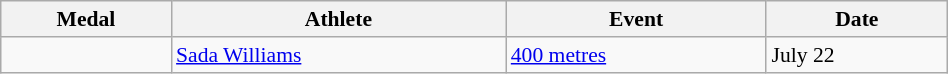<table class="wikitable" style="font-size:90%" width=50%>
<tr>
<th>Medal</th>
<th>Athlete</th>
<th>Event</th>
<th>Date</th>
</tr>
<tr>
<td align=center></td>
<td><a href='#'>Sada Williams</a></td>
<td><a href='#'>400 metres</a></td>
<td>July 22</td>
</tr>
</table>
